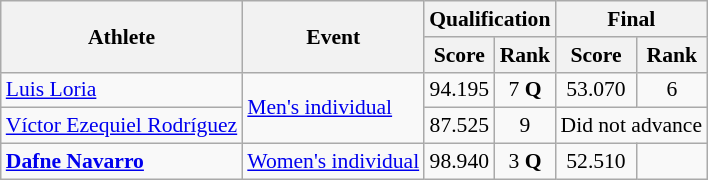<table class="wikitable" style="font-size:90%">
<tr>
<th rowspan="2">Athlete</th>
<th rowspan="2">Event</th>
<th colspan="2">Qualification</th>
<th colspan="2">Final</th>
</tr>
<tr>
<th>Score</th>
<th>Rank</th>
<th>Score</th>
<th>Rank</th>
</tr>
<tr align=center>
<td align=left><a href='#'>Luis Loria</a></td>
<td rowspan="2" align=left><a href='#'>Men's individual</a></td>
<td>94.195</td>
<td>7 <strong>Q</strong></td>
<td>53.070</td>
<td>6</td>
</tr>
<tr align=center>
<td align=left><a href='#'>Víctor Ezequiel Rodríguez</a></td>
<td>87.525</td>
<td>9</td>
<td colspan=2>Did not advance</td>
</tr>
<tr align=center>
<td align=left><strong><a href='#'>Dafne Navarro</a></strong></td>
<td align="left"><a href='#'>Women's individual</a></td>
<td>98.940</td>
<td>3 <strong>Q</strong></td>
<td>52.510</td>
<td></td>
</tr>
</table>
